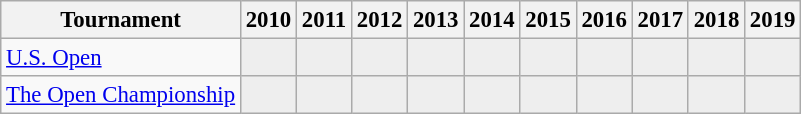<table class="wikitable" style="font-size:95%;text-align:center;">
<tr>
<th>Tournament</th>
<th>2010</th>
<th>2011</th>
<th>2012</th>
<th>2013</th>
<th>2014</th>
<th>2015</th>
<th>2016</th>
<th>2017</th>
<th>2018</th>
<th>2019</th>
</tr>
<tr>
<td align=left><a href='#'>U.S. Open</a></td>
<td style="background:#eeeeee;"></td>
<td style="background:#eeeeee;"></td>
<td style="background:#eeeeee;"></td>
<td style="background:#eeeeee;"></td>
<td style="background:#eeeeee;"></td>
<td style="background:#eeeeee;"></td>
<td style="background:#eeeeee;"></td>
<td style="background:#eeeeee;"></td>
<td style="background:#eeeeee;"></td>
<td style="background:#eeeeee;"></td>
</tr>
<tr>
<td align=left><a href='#'>The Open Championship</a></td>
<td style="background:#eeeeee;"></td>
<td style="background:#eeeeee;"></td>
<td style="background:#eeeeee;"></td>
<td style="background:#eeeeee;"></td>
<td style="background:#eeeeee;"></td>
<td style="background:#eeeeee;"></td>
<td style="background:#eeeeee;"></td>
<td style="background:#eeeeee;"></td>
<td style="background:#eeeeee;"></td>
<td style="background:#eeeeee;"></td>
</tr>
</table>
